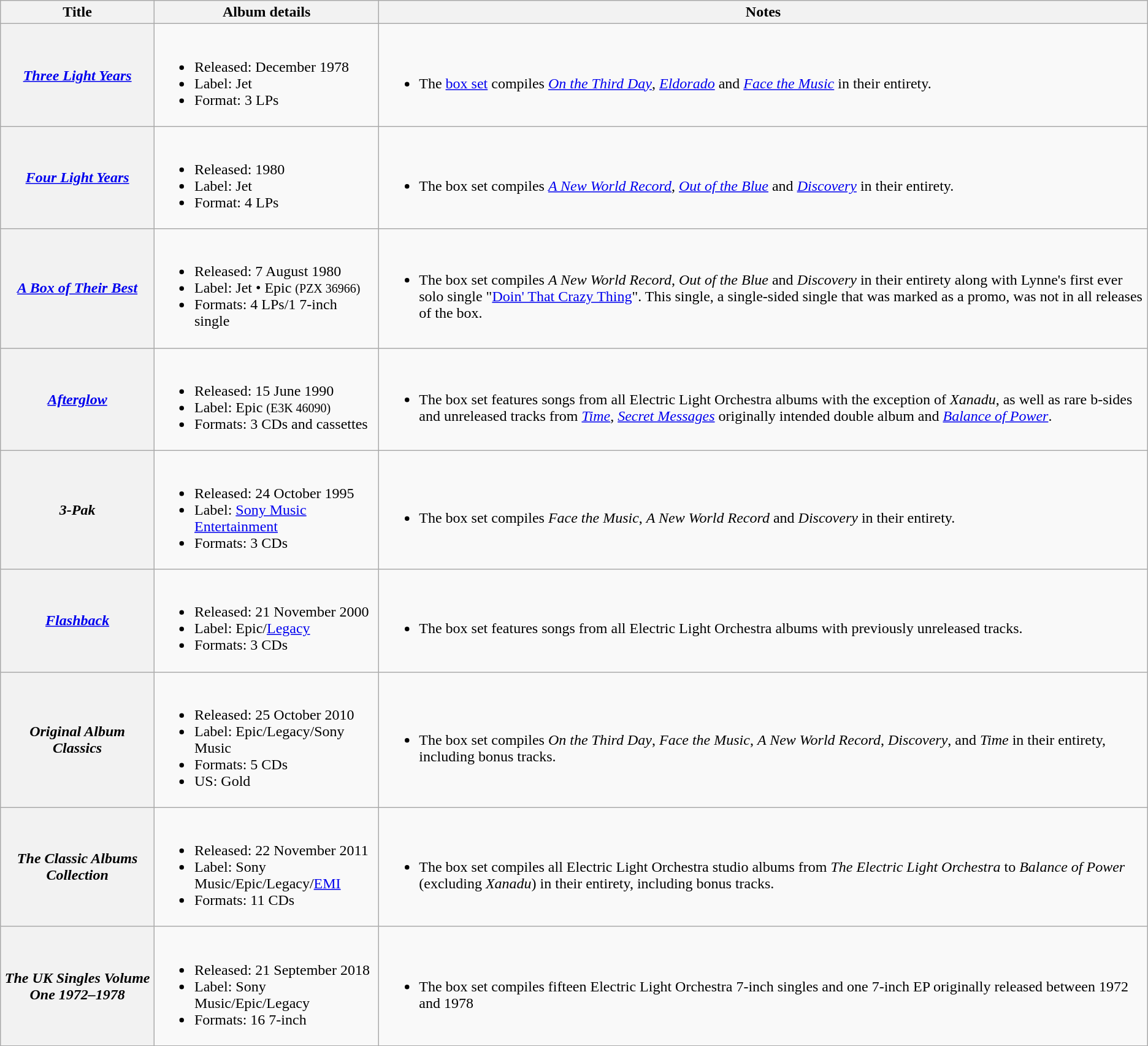<table class="wikitable plainrowheaders">
<tr>
<th scope="col">Title</th>
<th scope="col">Album details</th>
<th>Notes</th>
</tr>
<tr>
<th scope="row"><em><a href='#'>Three Light Years</a></em></th>
<td><br><ul><li>Released: December 1978</li><li>Label: Jet</li><li>Format: 3 LPs</li></ul></td>
<td><br><ul><li>The <a href='#'>box set</a> compiles <em><a href='#'>On the Third Day</a></em>, <em><a href='#'>Eldorado</a></em> and <em><a href='#'>Face the Music</a></em> in their entirety.</li></ul></td>
</tr>
<tr>
<th scope="row"><em><a href='#'>Four Light Years</a></em></th>
<td><br><ul><li>Released: 1980</li><li>Label: Jet</li><li>Format: 4 LPs</li></ul></td>
<td><br><ul><li>The box set compiles <em><a href='#'>A New World Record</a></em>, <em><a href='#'>Out of the Blue</a></em> and <em><a href='#'>Discovery</a></em> in their entirety.</li></ul></td>
</tr>
<tr>
<th scope="row"><em><a href='#'>A Box of Their Best</a></em></th>
<td><br><ul><li>Released: 7 August 1980</li><li>Label: Jet •              Epic <small>(PZX 36966)</small></li><li>Formats: 4 LPs/1 7-inch single</li></ul></td>
<td><br><ul><li>The box set compiles <em>A New World Record</em>, <em>Out of the Blue</em> and <em>Discovery</em> in their entirety along with Lynne's first ever solo single "<a href='#'>Doin' That Crazy Thing</a>". This single, a single-sided single that was marked as a promo, was not in all releases of the box.</li></ul></td>
</tr>
<tr>
<th scope="row"><em><a href='#'>Afterglow</a></em></th>
<td><br><ul><li>Released: 15 June 1990</li><li>Label: Epic <small>(E3K 46090)</small></li><li>Formats: 3 CDs and cassettes</li></ul></td>
<td><br><ul><li>The box set features songs from all Electric Light Orchestra albums with the exception of <em>Xanadu</em>, as well as rare b-sides and unreleased tracks from <em><a href='#'>Time</a></em>, <em><a href='#'>Secret Messages</a></em> originally intended double album and <em><a href='#'>Balance of Power</a></em>.</li></ul></td>
</tr>
<tr>
<th scope="row"><em>3-Pak</em></th>
<td><br><ul><li>Released: 24 October 1995</li><li>Label: <a href='#'>Sony Music Entertainment</a></li><li>Formats: 3 CDs</li></ul></td>
<td><br><ul><li>The box set compiles <em>Face the Music</em>, <em>A New World Record</em> and <em>Discovery</em> in their entirety.</li></ul></td>
</tr>
<tr>
<th scope="row"><em><a href='#'>Flashback</a></em></th>
<td><br><ul><li>Released: 21 November 2000</li><li>Label: Epic/<a href='#'>Legacy</a> </li><li>Formats: 3 CDs</li></ul></td>
<td><br><ul><li>The box set features songs from all Electric Light Orchestra albums with previously unreleased tracks.</li></ul></td>
</tr>
<tr>
<th scope="row"><em>Original Album Classics</em></th>
<td><br><ul><li>Released: 25 October 2010</li><li>Label: Epic/Legacy/Sony Music </li><li>Formats: 5 CDs</li><li>US: Gold</li></ul></td>
<td><br><ul><li>The box set compiles <em>On the Third Day</em>, <em>Face the Music</em>, <em>A New World Record</em>, <em>Discovery</em>, and <em>Time</em> in their entirety, including bonus tracks.</li></ul></td>
</tr>
<tr>
<th scope="row"><em>The Classic Albums Collection</em></th>
<td><br><ul><li>Released: 22 November 2011</li><li>Label: Sony Music/Epic/Legacy/<a href='#'>EMI</a> </li><li>Formats: 11 CDs</li></ul></td>
<td><br><ul><li>The box set compiles all Electric Light Orchestra studio albums from <em>The Electric Light Orchestra</em> to <em>Balance of Power</em> (excluding <em>Xanadu</em>) in their entirety, including bonus tracks.</li></ul></td>
</tr>
<tr>
<th scope="row"><em>The UK Singles Volume One 1972–1978</em></th>
<td><br><ul><li>Released: 21 September 2018</li><li>Label: Sony Music/Epic/Legacy </li><li>Formats: 16 7-inch</li></ul></td>
<td><br><ul><li>The box set compiles fifteen Electric Light Orchestra 7-inch singles and one 7-inch EP originally released between 1972 and 1978</li></ul></td>
</tr>
</table>
